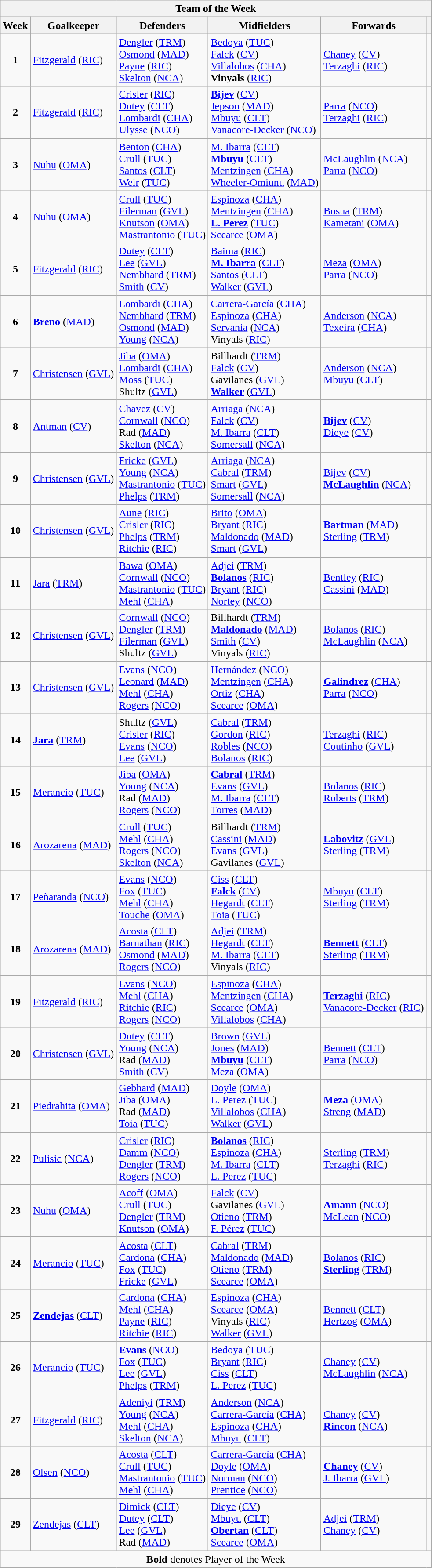<table class="wikitable collapsible collapsed">
<tr>
<th colspan="7">Team of the Week</th>
</tr>
<tr>
<th>Week</th>
<th>Goalkeeper</th>
<th>Defenders</th>
<th>Midfielders</th>
<th>Forwards</th>
<th></th>
</tr>
<tr>
<td style="text-align: center;"><strong>1</strong></td>
<td> <a href='#'>Fitzgerald</a> (<a href='#'>RIC</a>)</td>
<td> <a href='#'>Dengler</a> (<a href='#'>TRM</a>)<br> <a href='#'>Osmond</a> (<a href='#'>MAD</a>)<br> <a href='#'>Payne</a> (<a href='#'>RIC</a>)<br> <a href='#'>Skelton</a> (<a href='#'>NCA</a>)</td>
<td> <a href='#'>Bedoya</a> (<a href='#'>TUC</a>)<br> <a href='#'>Falck</a> (<a href='#'>CV</a>)<br> <a href='#'>Villalobos</a> (<a href='#'>CHA</a>)<br> <strong>Vinyals</strong> (<a href='#'>RIC</a>)</td>
<td> <a href='#'>Chaney</a> (<a href='#'>CV</a>)<br> <a href='#'>Terzaghi</a> (<a href='#'>RIC</a>)</td>
<td style="text-align:center"></td>
</tr>
<tr>
<td style="text-align: center;"><strong>2</strong></td>
<td> <a href='#'>Fitzgerald</a> (<a href='#'>RIC</a>)</td>
<td> <a href='#'>Crisler</a> (<a href='#'>RIC</a>)<br> <a href='#'>Dutey</a> (<a href='#'>CLT</a>)<br> <a href='#'>Lombardi</a> (<a href='#'>CHA</a>)<br> <a href='#'>Ulysse</a> (<a href='#'>NCO</a>)</td>
<td> <strong><a href='#'>Bijev</a></strong> (<a href='#'>CV</a>)<br> <a href='#'>Jepson</a> (<a href='#'>MAD</a>)<br> <a href='#'>Mbuyu</a> (<a href='#'>CLT</a>)<br> <a href='#'>Vanacore-Decker</a> (<a href='#'>NCO</a>)</td>
<td> <a href='#'>Parra</a> (<a href='#'>NCO</a>)<br> <a href='#'>Terzaghi</a> (<a href='#'>RIC</a>)</td>
<td style="text-align:center"></td>
</tr>
<tr>
<td style="text-align: center;"><strong>3</strong></td>
<td> <a href='#'>Nuhu</a> (<a href='#'>OMA</a>)</td>
<td> <a href='#'>Benton</a> (<a href='#'>CHA</a>)<br> <a href='#'>Crull</a> (<a href='#'>TUC</a>)<br> <a href='#'>Santos</a> (<a href='#'>CLT</a>)<br> <a href='#'>Weir</a> (<a href='#'>TUC</a>)</td>
<td> <a href='#'>M. Ibarra</a> (<a href='#'>CLT</a>)<br> <strong><a href='#'>Mbuyu</a></strong> (<a href='#'>CLT</a>)<br> <a href='#'>Mentzingen</a> (<a href='#'>CHA</a>)<br> <a href='#'>Wheeler-Omiunu</a> (<a href='#'>MAD</a>)</td>
<td> <a href='#'>McLaughlin</a> (<a href='#'>NCA</a>)<br> <a href='#'>Parra</a> (<a href='#'>NCO</a>)</td>
<td style="text-align:center"></td>
</tr>
<tr>
<td style="text-align: center;"><strong>4</strong></td>
<td> <a href='#'>Nuhu</a> (<a href='#'>OMA</a>)</td>
<td> <a href='#'>Crull</a> (<a href='#'>TUC</a>)<br> <a href='#'>Filerman</a> (<a href='#'>GVL</a>)<br> <a href='#'>Knutson</a> (<a href='#'>OMA</a>)<br> <a href='#'>Mastrantonio</a> (<a href='#'>TUC</a>)</td>
<td> <a href='#'>Espinoza</a> (<a href='#'>CHA</a>)<br> <a href='#'>Mentzingen</a> (<a href='#'>CHA</a>)<br> <strong><a href='#'>L. Perez</a></strong> (<a href='#'>TUC</a>)<br> <a href='#'>Scearce</a> (<a href='#'>OMA</a>)</td>
<td> <a href='#'>Bosua</a> (<a href='#'>TRM</a>)<br> <a href='#'>Kametani</a> (<a href='#'>OMA</a>)</td>
<td style="text-align:center"></td>
</tr>
<tr>
<td style="text-align: center;"><strong>5</strong></td>
<td> <a href='#'>Fitzgerald</a> (<a href='#'>RIC</a>)</td>
<td> <a href='#'>Dutey</a> (<a href='#'>CLT</a>)<br> <a href='#'>Lee</a> (<a href='#'>GVL</a>)<br> <a href='#'>Nembhard</a> (<a href='#'>TRM</a>)<br> <a href='#'>Smith</a> (<a href='#'>CV</a>)</td>
<td> <a href='#'>Baima</a> (<a href='#'>RIC</a>)<br> <strong><a href='#'>M. Ibarra</a></strong> (<a href='#'>CLT</a>)<br> <a href='#'>Santos</a> (<a href='#'>CLT</a>)<br> <a href='#'>Walker</a> (<a href='#'>GVL</a>)</td>
<td> <a href='#'>Meza</a> (<a href='#'>OMA</a>)<br> <a href='#'>Parra</a> (<a href='#'>NCO</a>)</td>
<td style="text-align:center"></td>
</tr>
<tr>
<td style="text-align: center;"><strong>6</strong></td>
<td> <strong><a href='#'>Breno</a></strong> (<a href='#'>MAD</a>)</td>
<td> <a href='#'>Lombardi</a> (<a href='#'>CHA</a>)<br> <a href='#'>Nembhard</a> (<a href='#'>TRM</a>)<br> <a href='#'>Osmond</a> (<a href='#'>MAD</a>)<br> <a href='#'>Young</a> (<a href='#'>NCA</a>)</td>
<td> <a href='#'>Carrera-García</a> (<a href='#'>CHA</a>)<br> <a href='#'>Espinoza</a> (<a href='#'>CHA</a>)<br> <a href='#'>Servania</a> (<a href='#'>NCA</a>)<br> Vinyals (<a href='#'>RIC</a>)</td>
<td> <a href='#'>Anderson</a> (<a href='#'>NCA</a>)<br> <a href='#'>Texeira</a> (<a href='#'>CHA</a>)</td>
<td style="text-align:center"></td>
</tr>
<tr>
<td style="text-align: center;"><strong>7</strong></td>
<td> <a href='#'>Christensen</a> (<a href='#'>GVL</a>)</td>
<td> <a href='#'>Jiba</a> (<a href='#'>OMA</a>)<br> <a href='#'>Lombardi</a> (<a href='#'>CHA</a>)<br> <a href='#'>Moss</a> (<a href='#'>TUC</a>)<br> Shultz (<a href='#'>GVL</a>)</td>
<td> Billhardt (<a href='#'>TRM</a>)<br> <a href='#'>Falck</a> (<a href='#'>CV</a>)<br> Gavilanes (<a href='#'>GVL</a>)<br> <strong><a href='#'>Walker</a></strong> (<a href='#'>GVL</a>)</td>
<td> <a href='#'>Anderson</a> (<a href='#'>NCA</a>)<br> <a href='#'>Mbuyu</a> (<a href='#'>CLT</a>)</td>
<td style="text-align:center"></td>
</tr>
<tr>
<td style="text-align: center;"><strong>8</strong></td>
<td> <a href='#'>Antman</a> (<a href='#'>CV</a>)</td>
<td> <a href='#'>Chavez</a> (<a href='#'>CV</a>)<br> <a href='#'>Cornwall</a> (<a href='#'>NCO</a>)<br> Rad (<a href='#'>MAD</a>)<br> <a href='#'>Skelton</a> (<a href='#'>NCA</a>)</td>
<td> <a href='#'>Arriaga</a> (<a href='#'>NCA</a>)<br> <a href='#'>Falck</a> (<a href='#'>CV</a>)<br> <a href='#'>M. Ibarra</a> (<a href='#'>CLT</a>)<br> <a href='#'>Somersall</a> (<a href='#'>NCA</a>)</td>
<td> <strong><a href='#'>Bijev</a></strong> (<a href='#'>CV</a>)<br> <a href='#'>Dieye</a> (<a href='#'>CV</a>)</td>
<td style="text-align:center"></td>
</tr>
<tr>
<td style="text-align: center;"><strong>9</strong></td>
<td> <a href='#'>Christensen</a> (<a href='#'>GVL</a>)</td>
<td> <a href='#'>Fricke</a> (<a href='#'>GVL</a>)<br> <a href='#'>Young</a> (<a href='#'>NCA</a>)<br> <a href='#'>Mastrantonio</a> (<a href='#'>TUC</a>)<br> <a href='#'>Phelps</a> (<a href='#'>TRM</a>)</td>
<td> <a href='#'>Arriaga</a> (<a href='#'>NCA</a>)<br> <a href='#'>Cabral</a> (<a href='#'>TRM</a>)<br> <a href='#'>Smart</a> (<a href='#'>GVL</a>)<br> <a href='#'>Somersall</a> (<a href='#'>NCA</a>)</td>
<td> <a href='#'>Bijev</a> (<a href='#'>CV</a>)<br> <strong><a href='#'>McLaughlin</a></strong> (<a href='#'>NCA</a>)</td>
<td style="text-align:center"></td>
</tr>
<tr>
<td style="text-align: center;"><strong>10</strong></td>
<td> <a href='#'>Christensen</a> (<a href='#'>GVL</a>)</td>
<td> <a href='#'>Aune</a> (<a href='#'>RIC</a>)<br> <a href='#'>Crisler</a> (<a href='#'>RIC</a>)<br> <a href='#'>Phelps</a> (<a href='#'>TRM</a>)<br> <a href='#'>Ritchie</a> (<a href='#'>RIC</a>)</td>
<td> <a href='#'>Brito</a> (<a href='#'>OMA</a>)<br> <a href='#'>Bryant</a> (<a href='#'>RIC</a>)<br> <a href='#'>Maldonado</a> (<a href='#'>MAD</a>)<br> <a href='#'>Smart</a> (<a href='#'>GVL</a>)</td>
<td> <strong><a href='#'>Bartman</a></strong> (<a href='#'>MAD</a>)<br> <a href='#'>Sterling</a> (<a href='#'>TRM</a>)</td>
<td style="text-align:center"></td>
</tr>
<tr>
<td style="text-align: center;"><strong>11</strong></td>
<td> <a href='#'>Jara</a> (<a href='#'>TRM</a>)</td>
<td> <a href='#'>Bawa</a> (<a href='#'>OMA</a>)<br> <a href='#'>Cornwall</a> (<a href='#'>NCO</a>)<br> <a href='#'>Mastrantonio</a> (<a href='#'>TUC</a>)<br> <a href='#'>Mehl</a> (<a href='#'>CHA</a>)</td>
<td> <a href='#'>Adjei</a> (<a href='#'>TRM</a>)<br> <strong><a href='#'>Bolanos</a></strong> (<a href='#'>RIC</a>)<br> <a href='#'>Bryant</a> (<a href='#'>RIC</a>)<br> <a href='#'>Nortey</a> (<a href='#'>NCO</a>)</td>
<td> <a href='#'>Bentley</a> (<a href='#'>RIC</a>)<br> <a href='#'>Cassini</a> (<a href='#'>MAD</a>)</td>
<td style="text-align:center"></td>
</tr>
<tr>
<td style="text-align: center;"><strong>12</strong></td>
<td> <a href='#'>Christensen</a> (<a href='#'>GVL</a>)</td>
<td> <a href='#'>Cornwall</a> (<a href='#'>NCO</a>)<br> <a href='#'>Dengler</a> (<a href='#'>TRM</a>)<br> <a href='#'>Filerman</a> (<a href='#'>GVL</a>)<br> Shultz (<a href='#'>GVL</a>)</td>
<td> Billhardt (<a href='#'>TRM</a>)<br> <strong><a href='#'>Maldonado</a></strong> (<a href='#'>MAD</a>)<br> <a href='#'>Smith</a> (<a href='#'>CV</a>)<br> Vinyals (<a href='#'>RIC</a>)</td>
<td> <a href='#'>Bolanos</a> (<a href='#'>RIC</a>)<br> <a href='#'>McLaughlin</a> (<a href='#'>NCA</a>)</td>
<td style="text-align:center"></td>
</tr>
<tr>
<td style="text-align: center;"><strong>13</strong></td>
<td> <a href='#'>Christensen</a> (<a href='#'>GVL</a>)</td>
<td> <a href='#'>Evans</a> (<a href='#'>NCO</a>)<br> <a href='#'>Leonard</a> (<a href='#'>MAD</a>)<br> <a href='#'>Mehl</a> (<a href='#'>CHA</a>)<br> <a href='#'>Rogers</a> (<a href='#'>NCO</a>)</td>
<td> <a href='#'>Hernández</a> (<a href='#'>NCO</a>)<br> <a href='#'>Mentzingen</a> (<a href='#'>CHA</a>)<br> <a href='#'>Ortiz</a> (<a href='#'>CHA</a>)<br> <a href='#'>Scearce</a> (<a href='#'>OMA</a>)</td>
<td> <strong><a href='#'>Galindrez</a></strong> (<a href='#'>CHA</a>)<br> <a href='#'>Parra</a> (<a href='#'>NCO</a>)</td>
<td style="text-align:center"></td>
</tr>
<tr>
<td style="text-align: center;"><strong>14</strong></td>
<td> <strong><a href='#'>Jara</a></strong> (<a href='#'>TRM</a>)</td>
<td> Shultz (<a href='#'>GVL</a>)<br> <a href='#'>Crisler</a> (<a href='#'>RIC</a>)<br> <a href='#'>Evans</a> (<a href='#'>NCO</a>)<br> <a href='#'>Lee</a> (<a href='#'>GVL</a>)</td>
<td> <a href='#'>Cabral</a> (<a href='#'>TRM</a>)<br> <a href='#'>Gordon</a> (<a href='#'>RIC</a>)<br> <a href='#'>Robles</a> (<a href='#'>NCO</a>)<br> <a href='#'>Bolanos</a> (<a href='#'>RIC</a>)</td>
<td> <a href='#'>Terzaghi</a> (<a href='#'>RIC</a>)<br> <a href='#'>Coutinho</a> (<a href='#'>GVL</a>)</td>
<td style="text-align:center"></td>
</tr>
<tr>
<td style="text-align: center;"><strong>15</strong></td>
<td> <a href='#'>Merancio</a> (<a href='#'>TUC</a>)</td>
<td> <a href='#'>Jiba</a> (<a href='#'>OMA</a>)<br> <a href='#'>Young</a> (<a href='#'>NCA</a>)<br> Rad (<a href='#'>MAD</a>)<br> <a href='#'>Rogers</a> (<a href='#'>NCO</a>)</td>
<td> <strong><a href='#'>Cabral</a></strong> (<a href='#'>TRM</a>)<br> <a href='#'>Evans</a> (<a href='#'>GVL</a>)<br> <a href='#'>M. Ibarra</a> (<a href='#'>CLT</a>)<br> <a href='#'>Torres</a> (<a href='#'>MAD</a>)</td>
<td> <a href='#'>Bolanos</a> (<a href='#'>RIC</a>)<br> <a href='#'>Roberts</a> (<a href='#'>TRM</a>)</td>
<td style="text-align:center"></td>
</tr>
<tr>
<td style="text-align: center;"><strong>16</strong></td>
<td> <a href='#'>Arozarena</a> (<a href='#'>MAD</a>)</td>
<td> <a href='#'>Crull</a> (<a href='#'>TUC</a>)<br> <a href='#'>Mehl</a> (<a href='#'>CHA</a>)<br> <a href='#'>Rogers</a> (<a href='#'>NCO</a>)<br> <a href='#'>Skelton</a> (<a href='#'>NCA</a>)</td>
<td> Billhardt (<a href='#'>TRM</a>)<br> <a href='#'>Cassini</a> (<a href='#'>MAD</a>)<br> <a href='#'>Evans</a> (<a href='#'>GVL</a>)<br> Gavilanes (<a href='#'>GVL</a>)</td>
<td> <strong><a href='#'>Labovitz</a></strong> (<a href='#'>GVL</a>)<br> <a href='#'>Sterling</a> (<a href='#'>TRM</a>)</td>
<td style="text-align:center"></td>
</tr>
<tr>
<td style="text-align: center;"><strong>17</strong></td>
<td> <a href='#'>Peñaranda</a> (<a href='#'>NCO</a>)</td>
<td> <a href='#'>Evans</a> (<a href='#'>NCO</a>)<br> <a href='#'>Fox</a> (<a href='#'>TUC</a>)<br> <a href='#'>Mehl</a> (<a href='#'>CHA</a>)<br> <a href='#'>Touche</a> (<a href='#'>OMA</a>)</td>
<td> <a href='#'>Ciss</a> (<a href='#'>CLT</a>)<br> <strong><a href='#'>Falck</a></strong> (<a href='#'>CV</a>)<br> <a href='#'>Hegardt</a> (<a href='#'>CLT</a>)<br> <a href='#'>Toia</a> (<a href='#'>TUC</a>)</td>
<td> <a href='#'>Mbuyu</a> (<a href='#'>CLT</a>)<br> <a href='#'>Sterling</a> (<a href='#'>TRM</a>)</td>
<td style="text-align:center"></td>
</tr>
<tr>
<td style="text-align: center;"><strong>18</strong></td>
<td> <a href='#'>Arozarena</a> (<a href='#'>MAD</a>)</td>
<td> <a href='#'>Acosta</a> (<a href='#'>CLT</a>)<br> <a href='#'>Barnathan</a> (<a href='#'>RIC</a>)<br> <a href='#'>Osmond</a> (<a href='#'>MAD</a>)<br> <a href='#'>Rogers</a> (<a href='#'>NCO</a>)</td>
<td> <a href='#'>Adjei</a> (<a href='#'>TRM</a>)<br> <a href='#'>Hegardt</a> (<a href='#'>CLT</a>)<br> <a href='#'>M. Ibarra</a> (<a href='#'>CLT</a>)<br> Vinyals (<a href='#'>RIC</a>)</td>
<td> <strong><a href='#'>Bennett</a></strong> (<a href='#'>CLT</a>)<br> <a href='#'>Sterling</a> (<a href='#'>TRM</a>)</td>
<td style="text-align:center"></td>
</tr>
<tr>
<td style="text-align: center;"><strong>19</strong></td>
<td> <a href='#'>Fitzgerald</a> (<a href='#'>RIC</a>)</td>
<td> <a href='#'>Evans</a> (<a href='#'>NCO</a>)<br> <a href='#'>Mehl</a> (<a href='#'>CHA</a>)<br> <a href='#'>Ritchie</a> (<a href='#'>RIC</a>)<br> <a href='#'>Rogers</a> (<a href='#'>NCO</a>)</td>
<td> <a href='#'>Espinoza</a> (<a href='#'>CHA</a>)<br> <a href='#'>Mentzingen</a> (<a href='#'>CHA</a>)<br> <a href='#'>Scearce</a> (<a href='#'>OMA</a>)<br> <a href='#'>Villalobos</a> (<a href='#'>CHA</a>)</td>
<td> <strong><a href='#'>Terzaghi</a></strong> (<a href='#'>RIC</a>)<br> <a href='#'>Vanacore-Decker</a> (<a href='#'>RIC</a>)</td>
<td style="text-align:center"></td>
</tr>
<tr>
<td style="text-align: center;"><strong>20</strong></td>
<td> <a href='#'>Christensen</a> (<a href='#'>GVL</a>)</td>
<td> <a href='#'>Dutey</a> (<a href='#'>CLT</a>)<br> <a href='#'>Young</a> (<a href='#'>NCA</a>)<br> Rad (<a href='#'>MAD</a>)<br> <a href='#'>Smith</a> (<a href='#'>CV</a>)</td>
<td> <a href='#'>Brown</a> (<a href='#'>GVL</a>)<br> <a href='#'>Jones</a> (<a href='#'>MAD</a>)<br> <strong><a href='#'>Mbuyu</a></strong> (<a href='#'>CLT</a>)<br> <a href='#'>Meza</a> (<a href='#'>OMA</a>)</td>
<td> <a href='#'>Bennett</a> (<a href='#'>CLT</a>)<br> <a href='#'>Parra</a> (<a href='#'>NCO</a>)</td>
<td style="text-align:center"></td>
</tr>
<tr>
<td style="text-align: center;"><strong>21</strong></td>
<td> <a href='#'>Piedrahita</a> (<a href='#'>OMA</a>)</td>
<td> <a href='#'>Gebhard</a> (<a href='#'>MAD</a>)<br> <a href='#'>Jiba</a> (<a href='#'>OMA</a>)<br> Rad (<a href='#'>MAD</a>)<br> <a href='#'>Toia</a> (<a href='#'>TUC</a>)</td>
<td> <a href='#'>Doyle</a> (<a href='#'>OMA</a>)<br> <a href='#'>L. Perez</a> (<a href='#'>TUC</a>)<br> <a href='#'>Villalobos</a> (<a href='#'>CHA</a>)<br> <a href='#'>Walker</a> (<a href='#'>GVL</a>)</td>
<td> <strong><a href='#'>Meza</a></strong> (<a href='#'>OMA</a>)<br> <a href='#'>Streng</a> (<a href='#'>MAD</a>)</td>
<td style="text-align:center"></td>
</tr>
<tr>
<td style="text-align: center;"><strong>22</strong></td>
<td> <a href='#'>Pulisic</a> (<a href='#'>NCA</a>)</td>
<td> <a href='#'>Crisler</a> (<a href='#'>RIC</a>)<br> <a href='#'>Damm</a> (<a href='#'>NCO</a>)<br> <a href='#'>Dengler</a> (<a href='#'>TRM</a>)<br> <a href='#'>Rogers</a> (<a href='#'>NCO</a>)</td>
<td> <strong><a href='#'>Bolanos</a></strong> (<a href='#'>RIC</a>)<br> <a href='#'>Espinoza</a> (<a href='#'>CHA</a>)<br> <a href='#'>M. Ibarra</a> (<a href='#'>CLT</a>)<br> <a href='#'>L. Perez</a> (<a href='#'>TUC</a>)</td>
<td> <a href='#'>Sterling</a> (<a href='#'>TRM</a>)<br> <a href='#'>Terzaghi</a> (<a href='#'>RIC</a>)</td>
<td style="text-align:center"></td>
</tr>
<tr>
<td style="text-align: center;"><strong>23</strong></td>
<td> <a href='#'>Nuhu</a> (<a href='#'>OMA</a>)</td>
<td> <a href='#'>Acoff</a> (<a href='#'>OMA</a>)<br> <a href='#'>Crull</a> (<a href='#'>TUC</a>)<br> <a href='#'>Dengler</a> (<a href='#'>TRM</a>)<br> <a href='#'>Knutson</a> (<a href='#'>OMA</a>)</td>
<td> <a href='#'>Falck</a> (<a href='#'>CV</a>)<br> Gavilanes (<a href='#'>GVL</a>)<br> <a href='#'>Otieno</a> (<a href='#'>TRM</a>)<br> <a href='#'>F. Pérez</a> (<a href='#'>TUC</a>)</td>
<td> <strong><a href='#'>Amann</a></strong> (<a href='#'>NCO</a>)<br> <a href='#'>McLean</a> (<a href='#'>NCO</a>)</td>
<td style="text-align:center"></td>
</tr>
<tr>
<td style="text-align: center;"><strong>24</strong></td>
<td> <a href='#'>Merancio</a> (<a href='#'>TUC</a>)</td>
<td> <a href='#'>Acosta</a> (<a href='#'>CLT</a>)<br> <a href='#'>Cardona</a> (<a href='#'>CHA</a>)<br> <a href='#'>Fox</a> (<a href='#'>TUC</a>)<br> <a href='#'>Fricke</a> (<a href='#'>GVL</a>)</td>
<td> <a href='#'>Cabral</a> (<a href='#'>TRM</a>)<br> <a href='#'>Maldonado</a> (<a href='#'>MAD</a>)<br> <a href='#'>Otieno</a> (<a href='#'>TRM</a>)<br> <a href='#'>Scearce</a> (<a href='#'>OMA</a>)</td>
<td> <a href='#'>Bolanos</a> (<a href='#'>RIC</a>)<br> <strong><a href='#'>Sterling</a></strong> (<a href='#'>TRM</a>)</td>
<td style="text-align:center"></td>
</tr>
<tr>
<td style="text-align: center;"><strong>25</strong></td>
<td> <strong><a href='#'>Zendejas</a></strong> (<a href='#'>CLT</a>)</td>
<td> <a href='#'>Cardona</a> (<a href='#'>CHA</a>)<br> <a href='#'>Mehl</a> (<a href='#'>CHA</a>)<br> <a href='#'>Payne</a> (<a href='#'>RIC</a>)<br> <a href='#'>Ritchie</a> (<a href='#'>RIC</a>)</td>
<td> <a href='#'>Espinoza</a> (<a href='#'>CHA</a>)<br> <a href='#'>Scearce</a> (<a href='#'>OMA</a>)<br> Vinyals (<a href='#'>RIC</a>)<br> <a href='#'>Walker</a> (<a href='#'>GVL</a>)</td>
<td> <a href='#'>Bennett</a> (<a href='#'>CLT</a>)<br> <a href='#'>Hertzog</a> (<a href='#'>OMA</a>)</td>
<td style="text-align:center"></td>
</tr>
<tr>
<td style="text-align: center;"><strong>26</strong></td>
<td> <a href='#'>Merancio</a> (<a href='#'>TUC</a>)</td>
<td> <strong><a href='#'>Evans</a></strong> (<a href='#'>NCO</a>)<br> <a href='#'>Fox</a> (<a href='#'>TUC</a>)<br> <a href='#'>Lee</a> (<a href='#'>GVL</a>)<br> <a href='#'>Phelps</a> (<a href='#'>TRM</a>)</td>
<td> <a href='#'>Bedoya</a> (<a href='#'>TUC</a>)<br> <a href='#'>Bryant</a> (<a href='#'>RIC</a>)<br> <a href='#'>Ciss</a> (<a href='#'>CLT</a>)<br> <a href='#'>L. Perez</a> (<a href='#'>TUC</a>)</td>
<td> <a href='#'>Chaney</a> (<a href='#'>CV</a>)<br> <a href='#'>McLaughlin</a> (<a href='#'>NCA</a>)</td>
<td style="text-align:center"></td>
</tr>
<tr>
<td style="text-align: center;"><strong>27</strong></td>
<td> <a href='#'>Fitzgerald</a> (<a href='#'>RIC</a>)</td>
<td> <a href='#'>Adeniyi</a> (<a href='#'>TRM</a>)<br> <a href='#'>Young</a> (<a href='#'>NCA</a>)<br> <a href='#'>Mehl</a> (<a href='#'>CHA</a>)<br> <a href='#'>Skelton</a> (<a href='#'>NCA</a>)</td>
<td> <a href='#'>Anderson</a> (<a href='#'>NCA</a>)<br> <a href='#'>Carrera-García</a> (<a href='#'>CHA</a>)<br> <a href='#'>Espinoza</a> (<a href='#'>CHA</a>)<br> <a href='#'>Mbuyu</a> (<a href='#'>CLT</a>)</td>
<td> <a href='#'>Chaney</a> (<a href='#'>CV</a>)<br> <strong><a href='#'>Rincon</a></strong> (<a href='#'>NCA</a>)</td>
<td style="text-align:center"></td>
</tr>
<tr>
<td style="text-align: center;"><strong>28</strong></td>
<td> <a href='#'>Olsen</a> (<a href='#'>NCO</a>)</td>
<td> <a href='#'>Acosta</a> (<a href='#'>CLT</a>)<br> <a href='#'>Crull</a> (<a href='#'>TUC</a>)<br> <a href='#'>Mastrantonio</a> (<a href='#'>TUC</a>)<br> <a href='#'>Mehl</a> (<a href='#'>CHA</a>)</td>
<td> <a href='#'>Carrera-García</a> (<a href='#'>CHA</a>)<br> <a href='#'>Doyle</a> (<a href='#'>OMA</a>)<br> <a href='#'>Norman</a> (<a href='#'>NCO</a>)<br> <a href='#'>Prentice</a> (<a href='#'>NCO</a>)</td>
<td> <strong><a href='#'>Chaney</a></strong> (<a href='#'>CV</a>)<br> <a href='#'>J. Ibarra</a> (<a href='#'>GVL</a>)</td>
<td style="text-align:center"></td>
</tr>
<tr>
<td style="text-align: center;"><strong>29</strong></td>
<td> <a href='#'>Zendejas</a> (<a href='#'>CLT</a>)</td>
<td> <a href='#'>Dimick</a> (<a href='#'>CLT</a>)<br> <a href='#'>Dutey</a> (<a href='#'>CLT</a>)<br> <a href='#'>Lee</a> (<a href='#'>GVL</a>)<br> Rad (<a href='#'>MAD</a>)</td>
<td> <a href='#'>Dieye</a> (<a href='#'>CV</a>)<br> <a href='#'>Mbuyu</a> (<a href='#'>CLT</a>)<br> <strong><a href='#'>Obertan</a></strong> (<a href='#'>CLT</a>)<br> <a href='#'>Scearce</a> (<a href='#'>OMA</a>)</td>
<td> <a href='#'>Adjei</a> (<a href='#'>TRM</a>)<br> <a href='#'>Chaney</a> (<a href='#'>CV</a>)</td>
<td style="text-align:center"></td>
</tr>
<tr>
<td colspan=6 style="text-align: center;"><strong>Bold</strong> denotes Player of the Week</td>
</tr>
</table>
